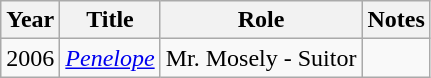<table class="wikitable sortable">
<tr>
<th>Year</th>
<th>Title</th>
<th>Role</th>
<th class="unsortable">Notes</th>
</tr>
<tr>
<td>2006</td>
<td><em><a href='#'>Penelope</a></em></td>
<td>Mr. Mosely - Suitor</td>
<td></td>
</tr>
</table>
